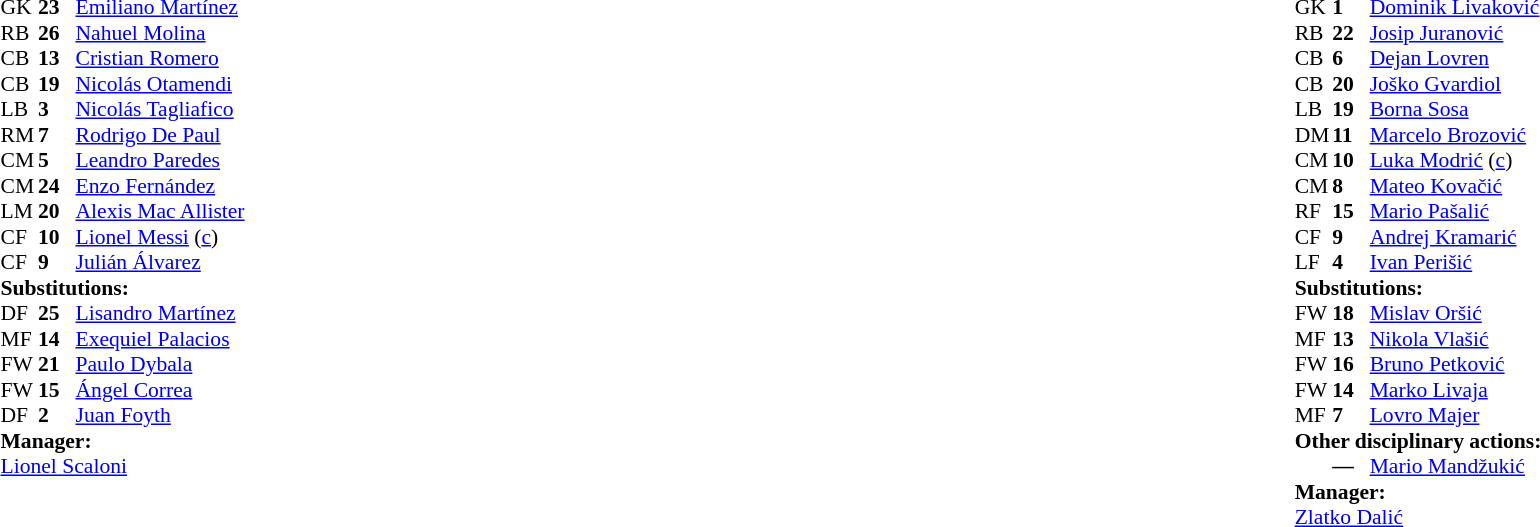<table width="100%">
<tr>
<td valign="top" width="40%"><br><table style="font-size:90%" cellspacing="0" cellpadding="0">
<tr>
<th width=25></th>
<th width=25></th>
</tr>
<tr>
<td>GK</td>
<td><strong>23</strong></td>
<td><a href='#'>Emiliano Martínez</a></td>
</tr>
<tr>
<td>RB</td>
<td><strong>26</strong></td>
<td><a href='#'>Nahuel Molina</a></td>
<td></td>
<td></td>
</tr>
<tr>
<td>CB</td>
<td><strong>13</strong></td>
<td><a href='#'>Cristian Romero</a></td>
<td></td>
</tr>
<tr>
<td>CB</td>
<td><strong>19</strong></td>
<td><a href='#'>Nicolás Otamendi</a></td>
<td></td>
</tr>
<tr>
<td>LB</td>
<td><strong>3</strong></td>
<td><a href='#'>Nicolás Tagliafico</a></td>
</tr>
<tr>
<td>RM</td>
<td><strong>7</strong></td>
<td><a href='#'>Rodrigo De Paul</a></td>
<td></td>
<td></td>
</tr>
<tr>
<td>CM</td>
<td><strong>5</strong></td>
<td><a href='#'>Leandro Paredes</a></td>
<td></td>
<td></td>
</tr>
<tr>
<td>CM</td>
<td><strong>24</strong></td>
<td><a href='#'>Enzo Fernández</a></td>
</tr>
<tr>
<td>LM</td>
<td><strong>20</strong></td>
<td><a href='#'>Alexis Mac Allister</a></td>
<td></td>
<td></td>
</tr>
<tr>
<td>CF</td>
<td><strong>10</strong></td>
<td><a href='#'>Lionel Messi</a> (<a href='#'>c</a>)</td>
</tr>
<tr>
<td>CF</td>
<td><strong>9</strong></td>
<td><a href='#'>Julián Álvarez</a></td>
<td></td>
<td></td>
</tr>
<tr>
<td colspan=3><strong>Substitutions:</strong></td>
</tr>
<tr>
<td>DF</td>
<td><strong>25</strong></td>
<td><a href='#'>Lisandro Martínez</a></td>
<td></td>
<td></td>
</tr>
<tr>
<td>MF</td>
<td><strong>14</strong></td>
<td><a href='#'>Exequiel Palacios</a></td>
<td></td>
<td></td>
</tr>
<tr>
<td>FW</td>
<td><strong>21</strong></td>
<td><a href='#'>Paulo Dybala</a></td>
<td></td>
<td></td>
</tr>
<tr>
<td>FW</td>
<td><strong>15</strong></td>
<td><a href='#'>Ángel Correa</a></td>
<td></td>
<td></td>
</tr>
<tr>
<td>DF</td>
<td><strong>2</strong></td>
<td><a href='#'>Juan Foyth</a></td>
<td></td>
<td></td>
</tr>
<tr>
<td colspan=3><strong>Manager:</strong></td>
</tr>
<tr>
<td colspan=3><a href='#'>Lionel Scaloni</a></td>
</tr>
</table>
</td>
<td valign="top"></td>
<td valign="top" width="50%"><br><table style="font-size:90%; margin:auto" cellspacing="0" cellpadding="0">
<tr>
<th width=25></th>
<th width=25></th>
</tr>
<tr>
<td>GK</td>
<td><strong>1</strong></td>
<td><a href='#'>Dominik Livaković</a></td>
<td></td>
</tr>
<tr>
<td>RB</td>
<td><strong>22</strong></td>
<td><a href='#'>Josip Juranović</a></td>
</tr>
<tr>
<td>CB</td>
<td><strong>6</strong></td>
<td><a href='#'>Dejan Lovren</a></td>
</tr>
<tr>
<td>CB</td>
<td><strong>20</strong></td>
<td><a href='#'>Joško Gvardiol</a></td>
</tr>
<tr>
<td>LB</td>
<td><strong>19</strong></td>
<td><a href='#'>Borna Sosa</a></td>
<td></td>
<td></td>
</tr>
<tr>
<td>DM</td>
<td><strong>11</strong></td>
<td><a href='#'>Marcelo Brozović</a></td>
<td></td>
<td></td>
</tr>
<tr>
<td>CM</td>
<td><strong>10</strong></td>
<td><a href='#'>Luka Modrić</a> (<a href='#'>c</a>)</td>
<td></td>
<td></td>
</tr>
<tr>
<td>CM</td>
<td><strong>8</strong></td>
<td><a href='#'>Mateo Kovačić</a></td>
<td></td>
</tr>
<tr>
<td>RF</td>
<td><strong>15</strong></td>
<td><a href='#'>Mario Pašalić</a></td>
<td></td>
<td></td>
</tr>
<tr>
<td>CF</td>
<td><strong>9</strong></td>
<td><a href='#'>Andrej Kramarić</a></td>
<td></td>
<td></td>
</tr>
<tr>
<td>LF</td>
<td><strong>4</strong></td>
<td><a href='#'>Ivan Perišić</a></td>
</tr>
<tr>
<td colspan=3><strong>Substitutions:</strong></td>
</tr>
<tr>
<td>FW</td>
<td><strong>18</strong></td>
<td><a href='#'>Mislav Oršić</a></td>
<td></td>
<td></td>
</tr>
<tr>
<td>MF</td>
<td><strong>13</strong></td>
<td><a href='#'>Nikola Vlašić</a></td>
<td></td>
<td></td>
</tr>
<tr>
<td>FW</td>
<td><strong>16</strong></td>
<td><a href='#'>Bruno Petković</a></td>
<td></td>
<td></td>
</tr>
<tr>
<td>FW</td>
<td><strong>14</strong></td>
<td><a href='#'>Marko Livaja</a></td>
<td></td>
<td></td>
</tr>
<tr>
<td>MF</td>
<td><strong>7</strong></td>
<td><a href='#'>Lovro Majer</a></td>
<td></td>
<td></td>
</tr>
<tr>
<td colspan=3><strong>Other disciplinary actions:</strong></td>
</tr>
<tr>
<td></td>
<td><strong>—</strong></td>
<td><a href='#'>Mario Mandžukić</a></td>
<td></td>
</tr>
<tr>
<td colspan=3><strong>Manager:</strong></td>
</tr>
<tr>
<td colspan=3><a href='#'>Zlatko Dalić</a></td>
</tr>
</table>
</td>
</tr>
</table>
